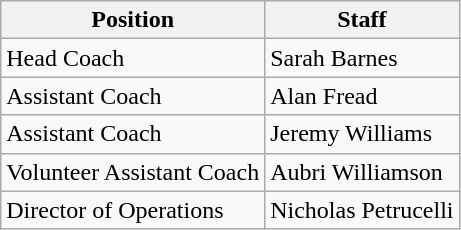<table class="wikitable">
<tr>
<th>Position</th>
<th>Staff</th>
</tr>
<tr>
<td>Head Coach</td>
<td>Sarah Barnes</td>
</tr>
<tr>
<td>Assistant Coach</td>
<td>Alan Fread</td>
</tr>
<tr>
<td>Assistant Coach</td>
<td>Jeremy Williams</td>
</tr>
<tr>
<td>Volunteer Assistant Coach</td>
<td>Aubri Williamson</td>
</tr>
<tr>
<td>Director of Operations</td>
<td>Nicholas Petrucelli</td>
</tr>
</table>
